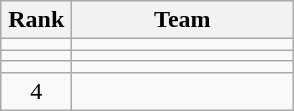<table class="wikitable" style="text-align: center;">
<tr>
<th width=40>Rank</th>
<th width=140>Team</th>
</tr>
<tr align=center>
<td></td>
<td style="text-align:left;"></td>
</tr>
<tr align=center>
<td></td>
<td style="text-align:left;"></td>
</tr>
<tr align=center>
<td></td>
<td style="text-align:left;"></td>
</tr>
<tr align=center>
<td>4</td>
<td style="text-align:left;"></td>
</tr>
</table>
